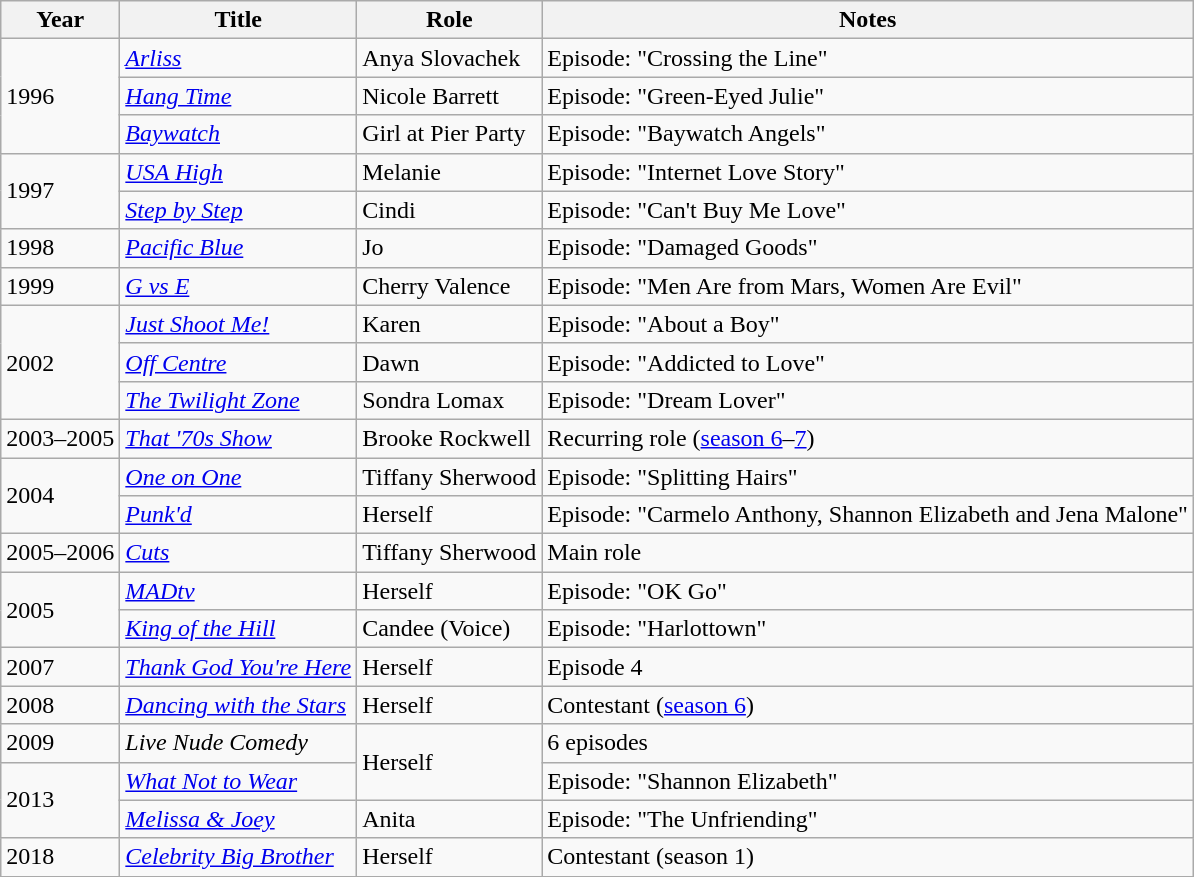<table class="wikitable sortable">
<tr>
<th>Year</th>
<th>Title</th>
<th>Role</th>
<th class="unsortable">Notes</th>
</tr>
<tr>
<td rowspan="3">1996</td>
<td><em><a href='#'>Arliss</a></em></td>
<td>Anya Slovachek</td>
<td>Episode: "Crossing the Line"</td>
</tr>
<tr>
<td><em><a href='#'>Hang Time</a></em></td>
<td>Nicole Barrett</td>
<td>Episode: "Green-Eyed Julie"</td>
</tr>
<tr>
<td><em><a href='#'>Baywatch</a></em></td>
<td>Girl at Pier Party</td>
<td>Episode: "Baywatch Angels"</td>
</tr>
<tr>
<td rowspan="2">1997</td>
<td><em><a href='#'>USA High</a></em></td>
<td>Melanie</td>
<td>Episode: "Internet Love Story"</td>
</tr>
<tr>
<td><em><a href='#'>Step by Step</a></em></td>
<td>Cindi</td>
<td>Episode: "Can't Buy Me Love"</td>
</tr>
<tr>
<td>1998</td>
<td><em><a href='#'>Pacific Blue</a></em></td>
<td>Jo</td>
<td>Episode: "Damaged Goods"</td>
</tr>
<tr>
<td>1999</td>
<td><em><a href='#'>G vs E</a></em></td>
<td>Cherry Valence</td>
<td>Episode: "Men Are from Mars, Women Are Evil"</td>
</tr>
<tr>
<td rowspan="3">2002</td>
<td><em><a href='#'>Just Shoot Me!</a></em></td>
<td>Karen</td>
<td>Episode: "About a Boy"</td>
</tr>
<tr>
<td><em><a href='#'>Off Centre</a></em></td>
<td>Dawn</td>
<td>Episode: "Addicted to Love"</td>
</tr>
<tr>
<td><em><a href='#'>The Twilight Zone</a></em></td>
<td>Sondra Lomax</td>
<td>Episode: "Dream Lover"</td>
</tr>
<tr>
<td>2003–2005</td>
<td><em><a href='#'>That '70s Show</a></em></td>
<td>Brooke Rockwell</td>
<td>Recurring role (<a href='#'>season 6</a>–<a href='#'>7</a>)</td>
</tr>
<tr>
<td rowspan="2">2004</td>
<td><em><a href='#'>One on One</a></em></td>
<td>Tiffany Sherwood</td>
<td>Episode: "Splitting Hairs"</td>
</tr>
<tr>
<td><em><a href='#'>Punk'd</a></em></td>
<td>Herself</td>
<td>Episode: "Carmelo Anthony, Shannon Elizabeth and Jena Malone"</td>
</tr>
<tr>
<td>2005–2006</td>
<td><em><a href='#'>Cuts</a></em></td>
<td>Tiffany Sherwood</td>
<td>Main role</td>
</tr>
<tr>
<td rowspan="2">2005</td>
<td><em><a href='#'>MADtv</a></em></td>
<td>Herself</td>
<td>Episode: "OK Go"</td>
</tr>
<tr>
<td><em><a href='#'>King of the Hill</a></em></td>
<td>Candee (Voice)</td>
<td>Episode: "Harlottown"</td>
</tr>
<tr>
<td>2007</td>
<td><em><a href='#'>Thank God You're Here</a></em></td>
<td>Herself</td>
<td>Episode 4</td>
</tr>
<tr>
<td>2008</td>
<td><em><a href='#'>Dancing with the Stars</a></em></td>
<td>Herself</td>
<td>Contestant (<a href='#'>season 6</a>)</td>
</tr>
<tr>
<td>2009</td>
<td><em>Live Nude Comedy</em></td>
<td rowspan="2">Herself</td>
<td>6 episodes</td>
</tr>
<tr>
<td rowspan="2">2013</td>
<td><em><a href='#'>What Not to Wear</a></em></td>
<td>Episode: "Shannon Elizabeth"</td>
</tr>
<tr>
<td><em><a href='#'>Melissa & Joey</a></em></td>
<td>Anita</td>
<td>Episode: "The Unfriending"</td>
</tr>
<tr>
<td>2018</td>
<td><em><a href='#'>Celebrity Big Brother</a></em></td>
<td>Herself</td>
<td>Contestant (season 1)</td>
</tr>
</table>
